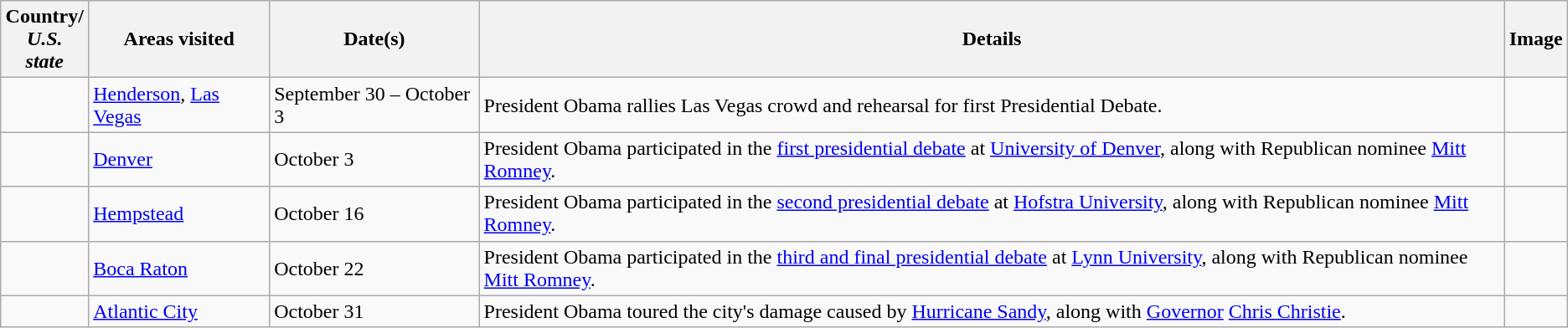<table class="wikitable">
<tr>
<th>Country/<br><em>U.S. state</em></th>
<th>Areas visited</th>
<th>Date(s)</th>
<th>Details</th>
<th>Image</th>
</tr>
<tr>
<td><em></em></td>
<td><a href='#'>Henderson</a>, <a href='#'>Las Vegas</a></td>
<td>September 30 – October 3</td>
<td>President Obama rallies Las Vegas crowd and rehearsal for first Presidential Debate.</td>
<td></td>
</tr>
<tr>
<td><em></em></td>
<td><a href='#'>Denver</a></td>
<td>October 3</td>
<td>President Obama participated in the <a href='#'>first presidential debate</a> at <a href='#'>University of Denver</a>, along with Republican nominee <a href='#'>Mitt Romney</a>.</td>
<td></td>
</tr>
<tr>
<td><em></em></td>
<td><a href='#'>Hempstead</a></td>
<td>October 16</td>
<td>President Obama participated in the <a href='#'>second presidential debate</a> at <a href='#'>Hofstra University</a>, along with Republican nominee <a href='#'>Mitt Romney</a>.</td>
<td></td>
</tr>
<tr>
<td><em></em></td>
<td><a href='#'>Boca Raton</a></td>
<td>October 22</td>
<td>President Obama participated in the <a href='#'>third and final presidential debate</a> at <a href='#'>Lynn University</a>, along with Republican nominee <a href='#'>Mitt Romney</a>.</td>
<td></td>
</tr>
<tr>
<td><em></em></td>
<td><a href='#'>Atlantic City</a></td>
<td>October 31</td>
<td>President Obama toured the city's damage caused by <a href='#'>Hurricane Sandy</a>, along with <a href='#'>Governor</a> <a href='#'>Chris Christie</a>.</td>
<td></td>
</tr>
</table>
